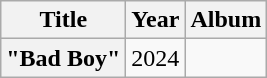<table class="wikitable plainrowheaders" style="text-align:center">
<tr>
<th scope="col">Title</th>
<th scope="col">Year</th>
<th scope="col">Album</th>
</tr>
<tr>
<th scope="row">"Bad Boy"</th>
<td>2024</td>
<td></td>
</tr>
</table>
